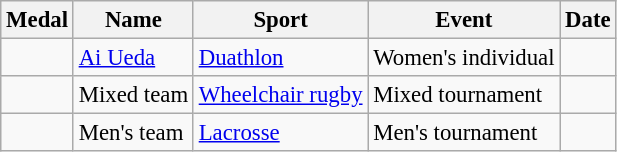<table class="wikitable sortable" style="font-size: 95%;">
<tr>
<th>Medal</th>
<th>Name</th>
<th>Sport</th>
<th>Event</th>
<th>Date</th>
</tr>
<tr>
<td></td>
<td><a href='#'>Ai Ueda</a></td>
<td><a href='#'>Duathlon</a></td>
<td>Women's individual</td>
<td></td>
</tr>
<tr>
<td></td>
<td>Mixed team</td>
<td><a href='#'>Wheelchair rugby</a></td>
<td>Mixed tournament</td>
<td></td>
</tr>
<tr>
<td></td>
<td>Men's team</td>
<td><a href='#'>Lacrosse</a></td>
<td>Men's tournament</td>
<td></td>
</tr>
</table>
